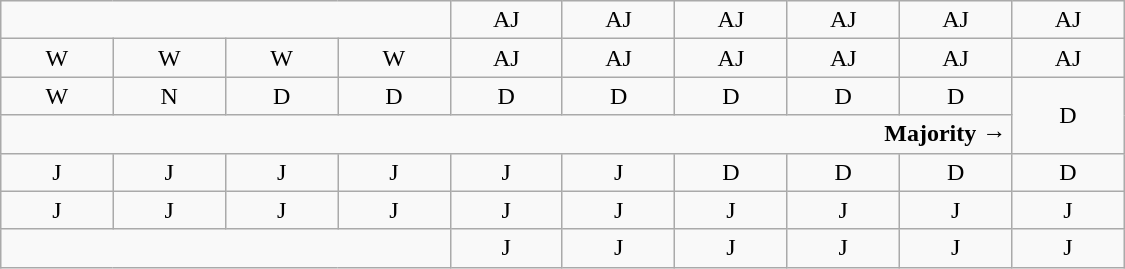<table class="wikitable" style="text-align:center" width=750px>
<tr>
<td colspan=4> </td>
<td>AJ</td>
<td>AJ</td>
<td>AJ</td>
<td>AJ</td>
<td>AJ</td>
<td>AJ</td>
</tr>
<tr>
<td width=50px >W<br></td>
<td width=50px >W<br></td>
<td width=50px >W<br></td>
<td width=50px >W<br></td>
<td width=50px >AJ</td>
<td width=50px >AJ</td>
<td width=50px >AJ</td>
<td width=50px >AJ</td>
<td width=50px >AJ</td>
<td width=50px >AJ</td>
</tr>
<tr>
<td>W<br></td>
<td>N</td>
<td>D<br></td>
<td>D<br></td>
<td>D<br></td>
<td>D<br></td>
<td>D<br></td>
<td>D<br></td>
<td>D<br></td>
<td rowspan=2 >D<br></td>
</tr>
<tr>
<td colspan=9 align=right><strong>Majority →</strong></td>
</tr>
<tr>
<td>J</td>
<td>J</td>
<td>J</td>
<td>J</td>
<td>J</td>
<td>J</td>
<td>D<br></td>
<td>D<br></td>
<td>D<br></td>
<td>D<br></td>
</tr>
<tr>
<td>J</td>
<td>J</td>
<td>J</td>
<td>J</td>
<td>J</td>
<td>J</td>
<td>J</td>
<td>J</td>
<td>J</td>
<td>J</td>
</tr>
<tr>
<td colspan=4> </td>
<td>J</td>
<td>J</td>
<td>J</td>
<td>J</td>
<td>J</td>
<td>J</td>
</tr>
</table>
